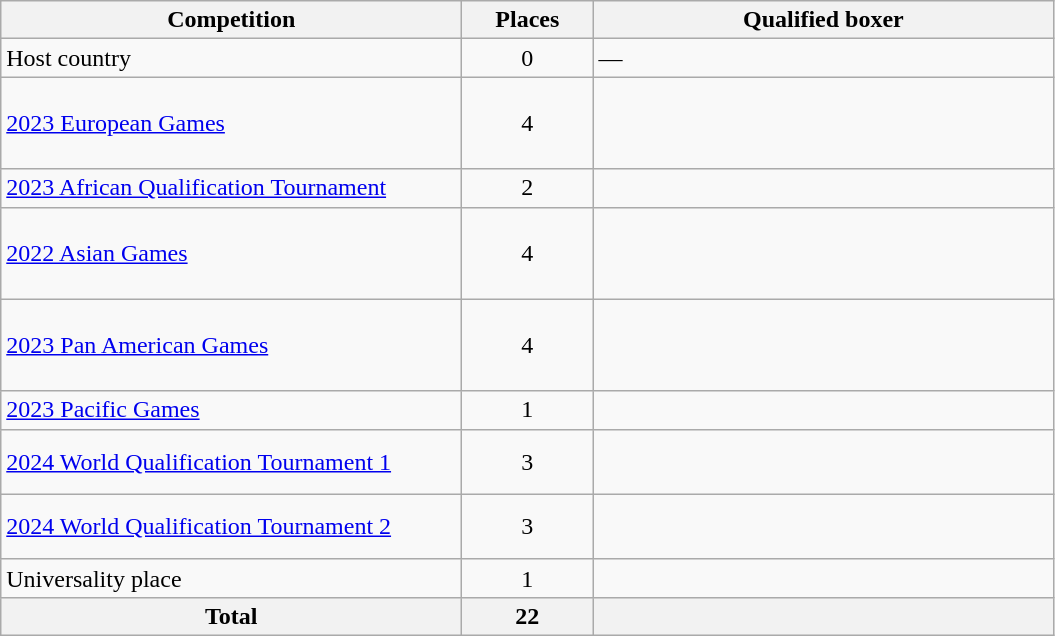<table class = "wikitable">
<tr>
<th width=300>Competition</th>
<th width=80>Places</th>
<th width=300>Qualified boxer</th>
</tr>
<tr>
<td>Host country</td>
<td align="center">0</td>
<td>—</td>
</tr>
<tr>
<td><a href='#'>2023 European Games</a></td>
<td align="center">4</td>
<td><br><br><br></td>
</tr>
<tr>
<td><a href='#'>2023 African Qualification Tournament</a></td>
<td align="center">2</td>
<td><br></td>
</tr>
<tr>
<td><a href='#'>2022 Asian Games</a></td>
<td align="center">4</td>
<td><br><br><br></td>
</tr>
<tr>
<td><a href='#'>2023 Pan American Games</a></td>
<td align="center">4</td>
<td><br><br><br></td>
</tr>
<tr>
<td><a href='#'>2023 Pacific Games</a></td>
<td align="center">1</td>
<td></td>
</tr>
<tr>
<td><a href='#'>2024 World Qualification Tournament 1</a></td>
<td align="center">3</td>
<td><br><br></td>
</tr>
<tr>
<td><a href='#'>2024 World Qualification Tournament 2</a></td>
<td align="center">3</td>
<td><br><br></td>
</tr>
<tr>
<td>Universality place</td>
<td align="center">1</td>
<td></td>
</tr>
<tr>
<th>Total</th>
<th>22</th>
<th></th>
</tr>
</table>
